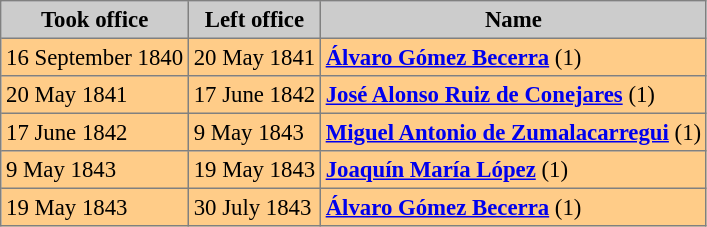<table bgcolor="#f7f8ff" cellpadding="3" cellspacing="0" border="1" style="font-size: 95%; border: gray solid 1px; border-collapse: collapse;">
<tr bgcolor="#CCCCCC">
<th align="center">Took office</th>
<th align="center">Left office</th>
<th align="center">Name</th>
</tr>
<tr bgcolor="#ffcc88">
<td>16 September 1840</td>
<td>20 May 1841</td>
<td><strong><a href='#'>Álvaro Gómez Becerra</a></strong> (1)</td>
</tr>
<tr bgcolor="#ffcc88">
<td>20 May 1841</td>
<td>17 June 1842</td>
<td><strong><a href='#'>José Alonso Ruiz de Conejares</a></strong> (1)</td>
</tr>
<tr bgcolor="#ffcc88">
<td>17 June 1842</td>
<td>9 May 1843</td>
<td><strong><a href='#'>Miguel Antonio de Zumalacarregui</a></strong> (1)</td>
</tr>
<tr bgcolor="#ffcc88">
<td>9 May 1843</td>
<td>19 May 1843</td>
<td><strong><a href='#'>Joaquín María López</a></strong> (1)</td>
</tr>
<tr bgcolor="#ffcc88">
<td>19 May 1843</td>
<td>30 July 1843</td>
<td><strong><a href='#'>Álvaro Gómez Becerra</a></strong> (1)</td>
</tr>
</table>
